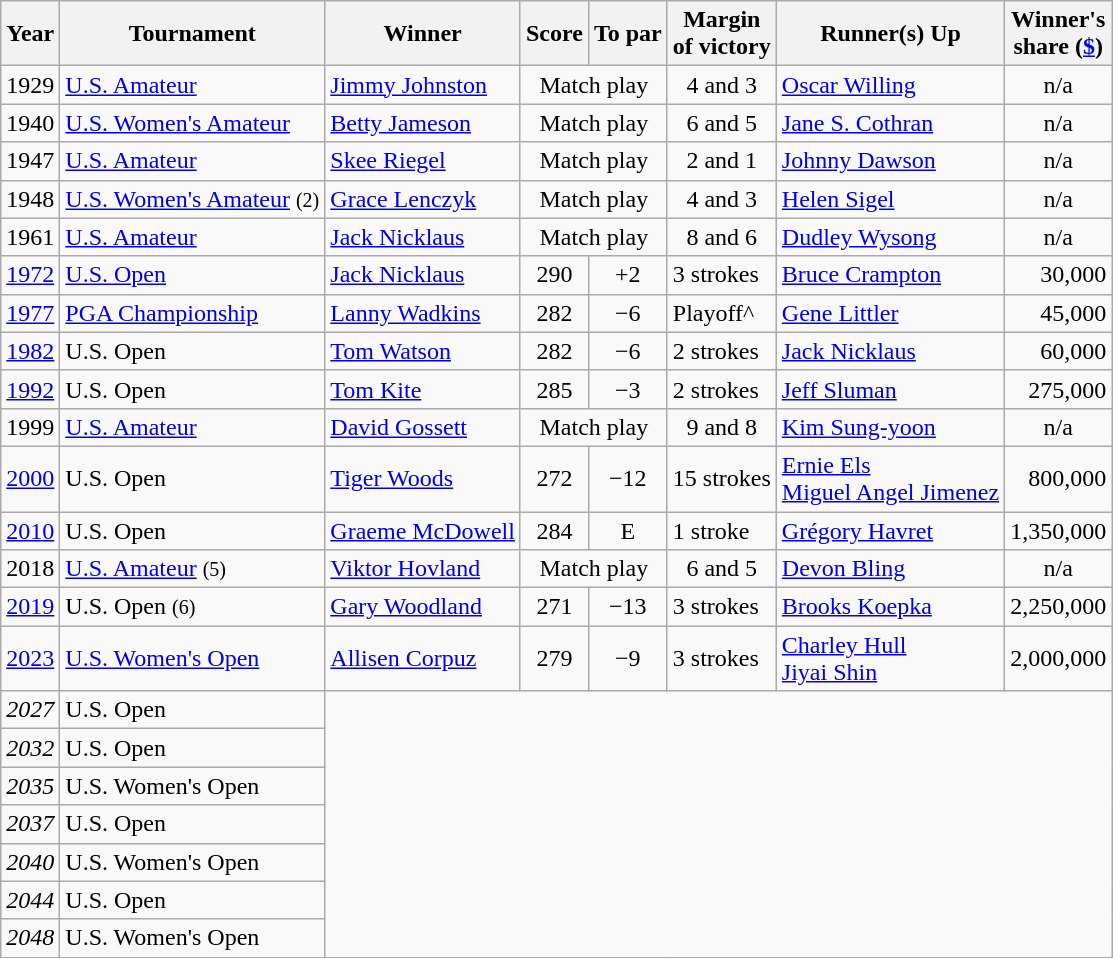<table class="wikitable">
<tr>
<th>Year</th>
<th>Tournament</th>
<th>Winner</th>
<th>Score</th>
<th>To par</th>
<th>Margin<br>of victory</th>
<th>Runner(s) Up</th>
<th>Winner's<br>share (<a href='#'>$</a>)</th>
</tr>
<tr>
<td align=center>1929</td>
<td><a href='#'>U.S. Amateur</a></td>
<td> <a href='#'>Jimmy Johnston</a></td>
<td align=center colspan=2>Match play</td>
<td align=center>4 and 3</td>
<td> <a href='#'>Oscar Willing</a></td>
<td align=center>n/a</td>
</tr>
<tr>
<td align=center>1940</td>
<td><a href='#'>U.S. Women's Amateur</a></td>
<td> <a href='#'>Betty Jameson</a></td>
<td align=center colspan=2>Match play</td>
<td align=center>6 and 5</td>
<td> <a href='#'>Jane S. Cothran</a></td>
<td align=center>n/a</td>
</tr>
<tr>
<td align=center>1947</td>
<td><a href='#'>U.S. Amateur</a></td>
<td> <a href='#'>Skee Riegel</a></td>
<td align=center colspan=2>Match play</td>
<td align=center>2 and 1</td>
<td> <a href='#'>Johnny Dawson</a></td>
<td align=center>n/a</td>
</tr>
<tr>
<td align=center>1948</td>
<td><a href='#'>U.S. Women's Amateur</a> <small>(2)</small></td>
<td> <a href='#'>Grace Lenczyk</a></td>
<td align=center colspan=2>Match play</td>
<td align=center>4 and 3</td>
<td> <a href='#'>Helen Sigel</a></td>
<td align=center>n/a</td>
</tr>
<tr>
<td align=center>1961</td>
<td><a href='#'>U.S. Amateur</a></td>
<td> <a href='#'>Jack Nicklaus</a></td>
<td align=center colspan=2>Match play</td>
<td align=center>8 and 6</td>
<td> <a href='#'>Dudley Wysong</a></td>
<td align=center>n/a</td>
</tr>
<tr>
<td align=center><a href='#'>1972</a></td>
<td><a href='#'>U.S. Open</a></td>
<td> <a href='#'>Jack Nicklaus</a></td>
<td align=center>290</td>
<td align=center>+2</td>
<td>3 strokes</td>
<td> <a href='#'>Bruce Crampton</a></td>
<td align=right>30,000</td>
</tr>
<tr>
<td align=center><a href='#'>1977</a></td>
<td><a href='#'>PGA Championship</a></td>
<td> <a href='#'>Lanny Wadkins</a></td>
<td align=center>282</td>
<td align=center>−6</td>
<td>Playoff^</td>
<td> <a href='#'>Gene Littler</a></td>
<td align=right>45,000</td>
</tr>
<tr>
<td align=center><a href='#'>1982</a></td>
<td>U.S. Open</td>
<td> <a href='#'>Tom Watson</a></td>
<td align=center>282</td>
<td align=center>−6</td>
<td>2 strokes</td>
<td> <a href='#'>Jack Nicklaus</a></td>
<td align=right>60,000</td>
</tr>
<tr>
<td align=center><a href='#'>1992</a></td>
<td>U.S. Open</td>
<td> <a href='#'>Tom Kite</a></td>
<td align=center>285</td>
<td align=center>−3</td>
<td>2 strokes</td>
<td> <a href='#'>Jeff Sluman</a></td>
<td align=right>275,000</td>
</tr>
<tr>
<td align=center>1999</td>
<td><a href='#'>U.S. Amateur</a></td>
<td> <a href='#'>David Gossett</a></td>
<td align=center colspan=2>Match play</td>
<td align=center>9 and 8</td>
<td> <a href='#'>Kim Sung-yoon</a></td>
<td align=center>n/a</td>
</tr>
<tr>
<td align=center><a href='#'>2000</a></td>
<td>U.S. Open</td>
<td> <a href='#'>Tiger Woods</a></td>
<td align=center>272</td>
<td align=center>−12</td>
<td>15 strokes</td>
<td> <a href='#'>Ernie Els</a><br>  <a href='#'>Miguel Angel Jimenez</a></td>
<td align=right>800,000</td>
</tr>
<tr>
<td align=center><a href='#'>2010</a></td>
<td>U.S. Open</td>
<td> <a href='#'>Graeme McDowell</a></td>
<td align=center>284</td>
<td align=center>E</td>
<td>1 stroke</td>
<td> <a href='#'>Grégory Havret</a></td>
<td align=right>1,350,000</td>
</tr>
<tr>
<td align=center>2018</td>
<td><a href='#'>U.S. Amateur</a> <small>(5)</small></td>
<td> <a href='#'>Viktor Hovland</a></td>
<td align=center colspan=2>Match play</td>
<td align=center>6 and 5</td>
<td> <a href='#'>Devon Bling</a></td>
<td align=center>n/a</td>
</tr>
<tr>
<td align=center><a href='#'>2019</a></td>
<td>U.S. Open <small>(6)</small></td>
<td> <a href='#'>Gary Woodland</a></td>
<td align=center>271</td>
<td align=center>−13</td>
<td>3 strokes</td>
<td> <a href='#'>Brooks Koepka</a></td>
<td align=right>2,250,000</td>
</tr>
<tr>
<td align=center><a href='#'>2023</a></td>
<td><a href='#'>U.S. Women's Open</a></td>
<td> <a href='#'>Allisen Corpuz</a></td>
<td align=center>279</td>
<td align=center>−9</td>
<td>3 strokes</td>
<td> <a href='#'>Charley Hull</a><br>  <a href='#'>Jiyai Shin</a></td>
<td align=right>2,000,000</td>
</tr>
<tr>
<td align=center><em>2027</em></td>
<td>U.S. Open</td>
</tr>
<tr>
<td align=center><em>2032</em></td>
<td>U.S. Open</td>
</tr>
<tr>
<td align=center><em>2035</em></td>
<td>U.S. Women's Open</td>
</tr>
<tr>
<td align=center><em>2037</em></td>
<td>U.S. Open</td>
</tr>
<tr>
<td align=center><em>2040</em></td>
<td>U.S. Women's Open</td>
</tr>
<tr>
<td align=center><em>2044</em></td>
<td>U.S. Open</td>
</tr>
<tr>
<td align=center><em>2048</em></td>
<td>U.S. Women's Open</td>
</tr>
</table>
